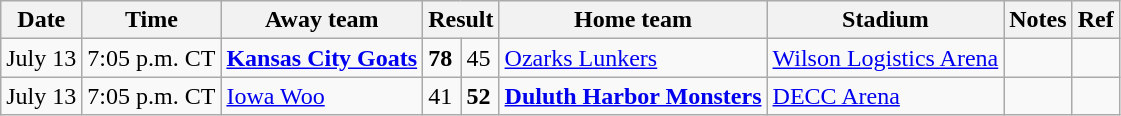<table class="wikitable">
<tr>
<th>Date</th>
<th>Time</th>
<th>Away team</th>
<th colspan="2">Result</th>
<th>Home team</th>
<th>Stadium</th>
<th>Notes</th>
<th>Ref</th>
</tr>
<tr>
<td>July 13</td>
<td>7:05 p.m. CT</td>
<td><strong><a href='#'>Kansas City Goats</a></strong></td>
<td><strong>78</strong></td>
<td>45</td>
<td><a href='#'>Ozarks Lunkers</a></td>
<td><a href='#'>Wilson Logistics Arena</a></td>
<td></td>
<td></td>
</tr>
<tr>
<td>July 13</td>
<td>7:05 p.m. CT</td>
<td><a href='#'>Iowa Woo</a></td>
<td>41</td>
<td><strong>52</strong></td>
<td><strong><a href='#'>Duluth Harbor Monsters</a></strong></td>
<td><a href='#'>DECC Arena</a></td>
<td></td>
<td></td>
</tr>
</table>
